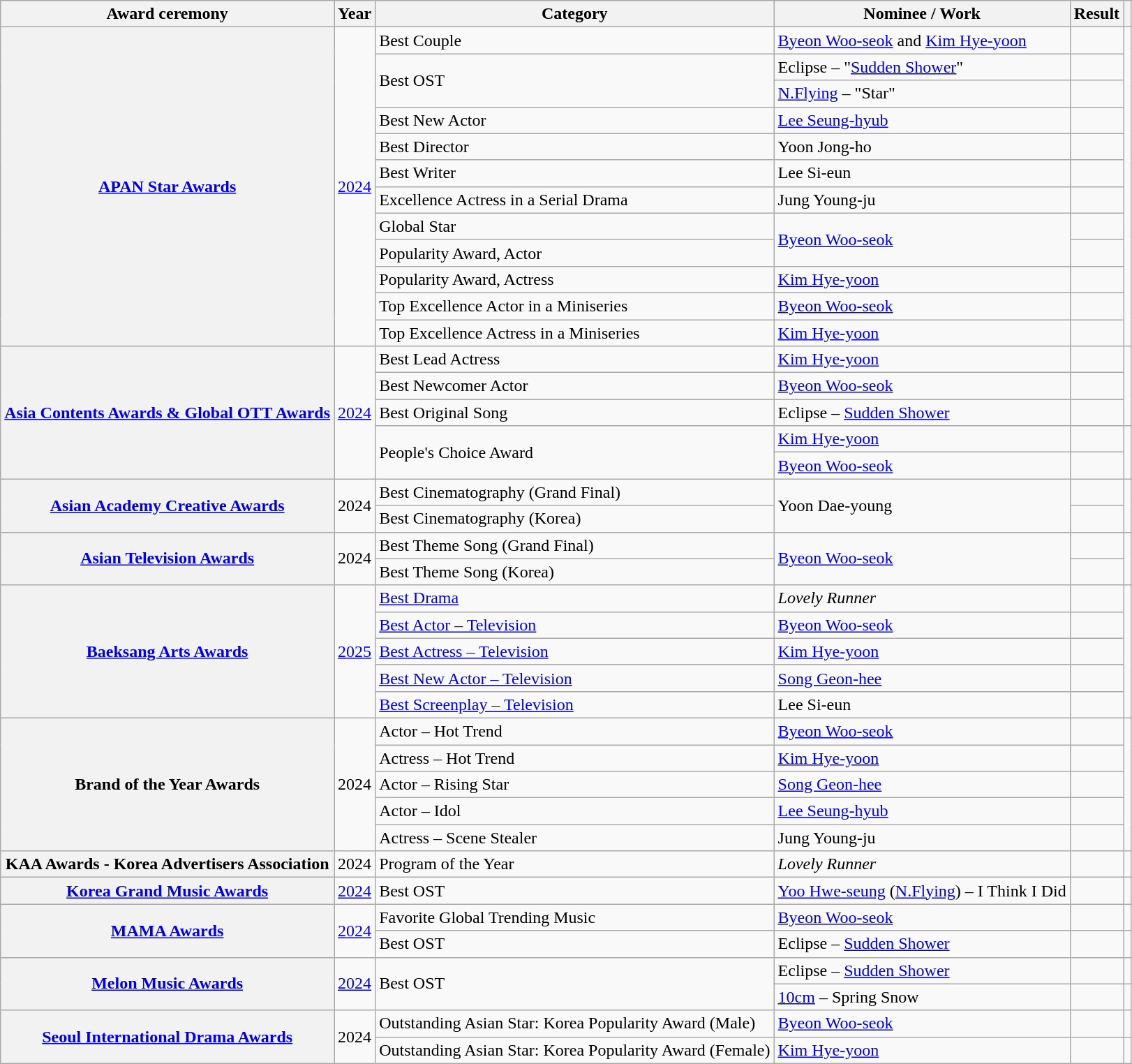<table class="wikitable plainrowheaders sortable">
<tr>
<th scope="col">Award ceremony </th>
<th scope="col">Year</th>
<th scope="col">Category</th>
<th scope="col">Nominee / Work</th>
<th scope="col">Result</th>
<th scope="col" class="unsortable"></th>
</tr>
<tr>
<th scope="row" rowspan="12"><a href='#'>APAN Star Awards</a></th>
<td rowspan="12" style="text-align:center"><a href='#'>2024</a></td>
<td>Best Couple</td>
<td><a href='#'>Byeon Woo-seok</a> and <a href='#'>Kim Hye-yoon</a></td>
<td></td>
<td rowspan="12" style="text-align:center"></td>
</tr>
<tr>
<td rowspan="2">Best OST</td>
<td>Eclipse – "<a href='#'>Sudden Shower</a>"</td>
<td></td>
</tr>
<tr>
<td><a href='#'>N.Flying</a> – "Star"</td>
<td></td>
</tr>
<tr>
<td>Best New Actor</td>
<td><a href='#'>Lee Seung-hyub</a></td>
<td></td>
</tr>
<tr>
<td>Best Director</td>
<td>Yoon Jong-ho</td>
<td></td>
</tr>
<tr>
<td>Best Writer</td>
<td>Lee Si-eun</td>
<td></td>
</tr>
<tr>
<td>Excellence Actress in a Serial Drama</td>
<td>Jung Young-ju</td>
<td></td>
</tr>
<tr>
<td>Global Star</td>
<td rowspan="2"><a href='#'>Byeon Woo-seok</a></td>
<td></td>
</tr>
<tr>
<td>Popularity Award, Actor</td>
<td></td>
</tr>
<tr>
<td>Popularity Award, Actress</td>
<td><a href='#'>Kim Hye-yoon</a></td>
<td></td>
</tr>
<tr>
<td>Top Excellence Actor in a Miniseries</td>
<td><a href='#'>Byeon Woo-seok</a></td>
<td></td>
</tr>
<tr>
<td>Top Excellence Actress in a Miniseries</td>
<td><a href='#'>Kim Hye-yoon</a></td>
<td></td>
</tr>
<tr>
<th scope="row" rowspan="5"><a href='#'>Asia Contents Awards & Global OTT Awards</a></th>
<td rowspan="5" style="text-align:center"><a href='#'>2024</a></td>
<td>Best Lead Actress</td>
<td><a href='#'>Kim Hye-yoon</a></td>
<td></td>
<td rowspan="3" style="text-align:center"></td>
</tr>
<tr>
<td>Best Newcomer Actor</td>
<td><a href='#'>Byeon Woo-seok</a></td>
<td></td>
</tr>
<tr>
<td>Best Original Song</td>
<td>Eclipse – <a href='#'>Sudden Shower</a></td>
<td></td>
</tr>
<tr>
<td rowspan="2">People's Choice Award</td>
<td><a href='#'>Kim Hye-yoon</a></td>
<td></td>
<td rowspan="2" style="text-align:center"></td>
</tr>
<tr>
<td><a href='#'>Byeon Woo-seok</a></td>
<td></td>
</tr>
<tr>
<th scope="row" rowspan="2"><a href='#'>Asian Academy Creative Awards</a></th>
<td rowspan="2" style="text-align:center">2024</td>
<td>Best Cinematography (Grand Final)</td>
<td rowspan="2">Yoon Dae-young</td>
<td></td>
<td rowspan="2" style="text-align:center"></td>
</tr>
<tr>
<td>Best Cinematography (Korea)</td>
<td></td>
</tr>
<tr>
<th scope="row" rowspan="2"><a href='#'>Asian Television Awards</a></th>
<td rowspan="2" style="text-align:center">2024</td>
<td>Best Theme Song (Grand Final)</td>
<td rowspan="2"><a href='#'>Byeon Woo-seok</a></td>
<td></td>
<td rowspan="2" style="text-align:center"></td>
</tr>
<tr>
<td>Best Theme Song (Korea)</td>
<td></td>
</tr>
<tr>
<th scope="row" rowspan="5"><a href='#'>Baeksang Arts Awards</a></th>
<td rowspan="5" style="text-align:center"><a href='#'>2025</a></td>
<td><a href='#'>Best Drama</a></td>
<td><em>Lovely Runner</em></td>
<td></td>
<td rowspan="5" style="text-align:center"></td>
</tr>
<tr>
<td><a href='#'>Best Actor – Television</a></td>
<td><a href='#'>Byeon Woo-seok</a></td>
<td></td>
</tr>
<tr>
<td><a href='#'>Best Actress – Television</a></td>
<td><a href='#'>Kim Hye-yoon</a></td>
<td></td>
</tr>
<tr>
<td><a href='#'>Best New Actor – Television</a></td>
<td><a href='#'>Song Geon-hee</a></td>
<td></td>
</tr>
<tr>
<td><a href='#'>Best Screenplay – Television</a></td>
<td>Lee Si-eun</td>
<td></td>
</tr>
<tr>
<th scope="row" rowspan="5">Brand of the Year Awards</th>
<td rowspan="5" style="text-align:center">2024</td>
<td>Actor – Hot Trend</td>
<td><a href='#'>Byeon Woo-seok</a></td>
<td></td>
<td rowspan="5" style="text-align:center"></td>
</tr>
<tr>
<td>Actress – Hot Trend</td>
<td><a href='#'>Kim Hye-yoon</a></td>
<td></td>
</tr>
<tr>
<td>Actor – Rising Star</td>
<td><a href='#'>Song Geon-hee</a></td>
<td></td>
</tr>
<tr>
<td>Actor – Idol</td>
<td><a href='#'>Lee Seung-hyub</a></td>
<td></td>
</tr>
<tr>
<td>Actress – Scene Stealer</td>
<td>Jung Young-ju</td>
<td></td>
</tr>
<tr>
<th scope="row">KAA Awards - Korea Advertisers Association</th>
<td style="text-align:center">2024</td>
<td>Program of the Year</td>
<td><em>Lovely Runner</em></td>
<td></td>
<td style="text-align:center"></td>
</tr>
<tr>
<th scope="row"><a href='#'>Korea Grand Music Awards</a></th>
<td style="text-align:center"><a href='#'>2024</a></td>
<td>Best OST</td>
<td><a href='#'>Yoo Hwe-seung</a> (<a href='#'>N.Flying</a>) – I Think I Did</td>
<td></td>
<td style="text-align:center"></td>
</tr>
<tr>
<th scope="row" rowspan="2"><a href='#'>MAMA Awards</a></th>
<td rowspan="2" style="text-align:center"><a href='#'>2024</a></td>
<td>Favorite Global Trending Music</td>
<td><a href='#'>Byeon Woo-seok</a></td>
<td></td>
<td style="text-align:center"></td>
</tr>
<tr>
<td>Best OST</td>
<td>Eclipse – <a href='#'>Sudden Shower</a></td>
<td></td>
<td style="text-align:center"></td>
</tr>
<tr>
<th scope="row" rowspan="2"><a href='#'>Melon Music Awards</a></th>
<td rowspan="2" style="text-align:center"><a href='#'>2024</a></td>
<td rowspan="2">Best OST</td>
<td>Eclipse – <a href='#'>Sudden Shower</a></td>
<td></td>
<td style="text-align:center"></td>
</tr>
<tr>
<td><a href='#'>10cm</a> – Spring Snow</td>
<td></td>
<td style="text-align:center"></td>
</tr>
<tr>
<th scope="row" rowspan="2"><a href='#'>Seoul International Drama Awards</a></th>
<td rowspan="2" style="text-align:center">2024</td>
<td>Outstanding Asian Star: Korea Popularity Award (Male)</td>
<td><a href='#'>Byeon Woo-seok</a></td>
<td></td>
<td style="text-align:center"></td>
</tr>
<tr>
<td>Outstanding Asian Star: Korea Popularity Award (Female)</td>
<td><a href='#'>Kim Hye-yoon</a></td>
<td></td>
<td style="text-align:center"></td>
</tr>
</table>
